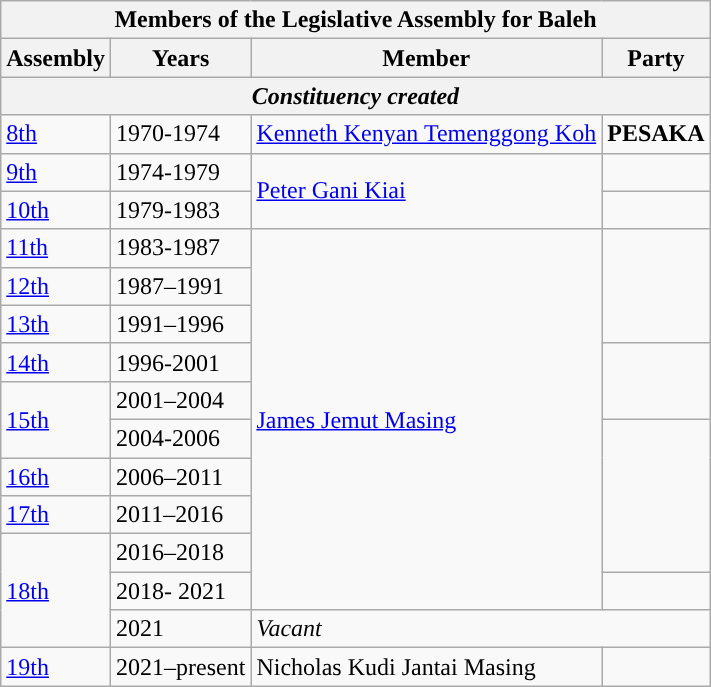<table class=wikitable>
<tr>
<th colspan="4">Members of the Legislative Assembly for Baleh</th>
</tr>
<tr>
<th>Assembly</th>
<th>Years</th>
<th>Member</th>
<th>Party</th>
</tr>
<tr>
<th colspan=4 align=center><em>Constituency created</em></th>
</tr>
<tr>
<td><a href='#'>8th</a></td>
<td>1970-1974</td>
<td><a href='#'>Kenneth Kenyan Temenggong Koh</a></td>
<td><strong>PESAKA</strong></td>
</tr>
<tr>
<td><a href='#'>9th</a></td>
<td>1974-1979</td>
<td rowspan=2><a href='#'>Peter Gani Kiai</a></td>
<td></td>
</tr>
<tr>
<td><a href='#'>10th</a></td>
<td>1979-1983</td>
<td></td>
</tr>
<tr>
<td><a href='#'>11th</a></td>
<td>1983-1987</td>
<td rowspan="10"><a href='#'>James Jemut Masing</a></td>
<td rowspan=3></td>
</tr>
<tr>
<td><a href='#'>12th</a></td>
<td>1987–1991</td>
</tr>
<tr>
<td><a href='#'>13th</a></td>
<td>1991–1996</td>
</tr>
<tr>
<td><a href='#'>14th</a></td>
<td>1996-2001</td>
<td rowspan=2></td>
</tr>
<tr>
<td rowspan=2><a href='#'>15th</a></td>
<td>2001–2004</td>
</tr>
<tr>
<td>2004-2006</td>
<td rowspan=4></td>
</tr>
<tr>
<td><a href='#'>16th</a></td>
<td>2006–2011</td>
</tr>
<tr>
<td><a href='#'>17th</a></td>
<td>2011–2016</td>
</tr>
<tr>
<td rowspan="3"><a href='#'>18th</a></td>
<td>2016–2018</td>
</tr>
<tr>
<td>2018- 2021</td>
<td></td>
</tr>
<tr>
<td>2021</td>
<td colspan="2"><em>Vacant</em></td>
</tr>
<tr>
<td><a href='#'>19th</a></td>
<td>2021–present</td>
<td>Nicholas Kudi Jantai Masing</td>
<td></td>
</tr>
</table>
